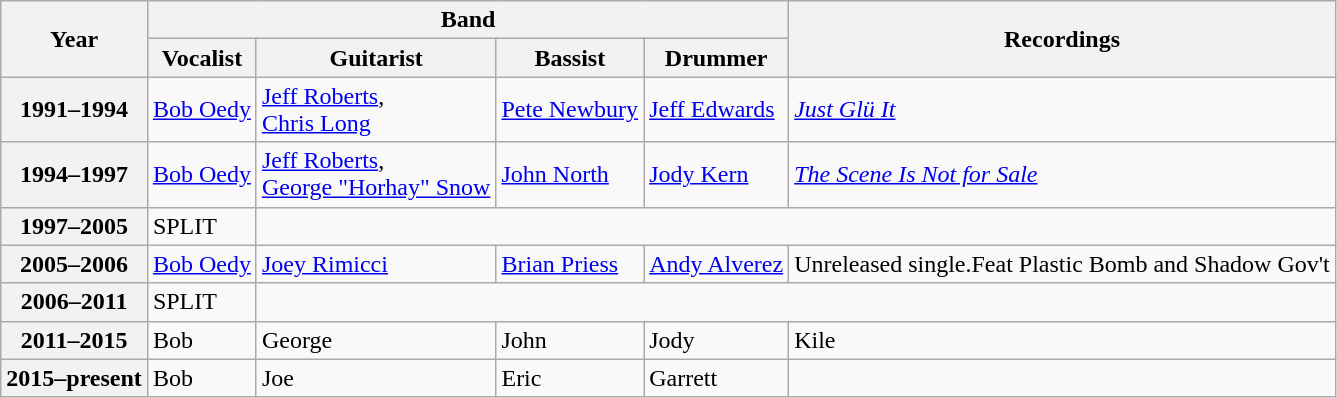<table class="wikitable">
<tr>
<th rowspan=2>Year</th>
<th colspan=4>Band</th>
<th rowspan=2>Recordings</th>
</tr>
<tr>
<th>Vocalist</th>
<th>Guitarist</th>
<th>Bassist</th>
<th>Drummer</th>
</tr>
<tr>
<th>1991–1994</th>
<td><a href='#'>Bob Oedy</a></td>
<td><a href='#'>Jeff Roberts</a>,<br><a href='#'>Chris Long</a></td>
<td><a href='#'>Pete Newbury</a></td>
<td><a href='#'>Jeff Edwards</a></td>
<td><em><a href='#'>Just Glü It</a></em></td>
</tr>
<tr>
<th>1994–1997</th>
<td><a href='#'>Bob Oedy</a></td>
<td><a href='#'>Jeff Roberts</a>,<br><a href='#'>George "Horhay" Snow</a></td>
<td><a href='#'>John North</a></td>
<td><a href='#'>Jody Kern</a></td>
<td><em><a href='#'>The Scene Is Not for Sale</a></em></td>
</tr>
<tr>
<th>1997–2005</th>
<td>SPLIT</td>
</tr>
<tr>
<th>2005–2006</th>
<td><a href='#'>Bob Oedy</a></td>
<td><a href='#'>Joey Rimicci</a></td>
<td><a href='#'>Brian Priess</a></td>
<td><a href='#'>Andy Alverez</a></td>
<td>Unreleased single.Feat Plastic Bomb and Shadow Gov't</td>
</tr>
<tr>
<th>2006–2011</th>
<td>SPLIT</td>
</tr>
<tr>
<th>2011–2015</th>
<td>Bob</td>
<td>George</td>
<td>John</td>
<td>Jody</td>
<td>Kile</td>
</tr>
<tr>
<th>2015–present</th>
<td>Bob</td>
<td>Joe</td>
<td>Eric</td>
<td>Garrett</td>
<td></td>
</tr>
</table>
